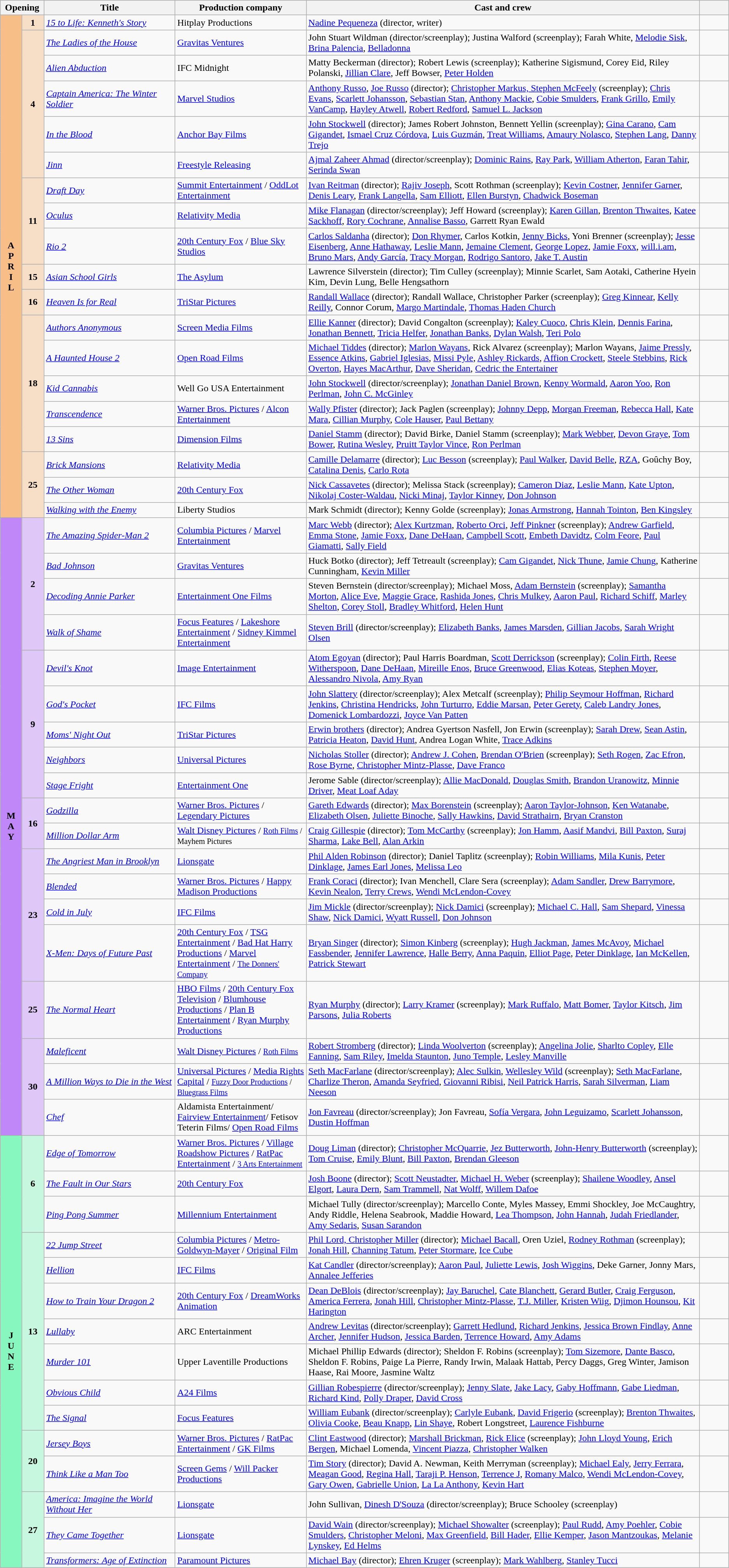<table class="wikitable sortable">
<tr>
<th colspan="2" style="width:6%;">Opening</th>
<th style="width:18%;">Title</th>
<th style="width:18%;">Production company</th>
<th>Cast and crew</th>
<th style="width:4%;"  class="unsortable"></th>
</tr>
<tr>
<th rowspan="19" style="text-align:center; background:#f7bf87">A<br>P<br>R<br>I<br>L</th>
<td rowspan="1" style="text-align:center; background:#f7dfc7"><strong>1</strong></td>
<td><em><a href='#'>15 to Life: Kenneth's Story</a></em></td>
<td>Hitplay Productions</td>
<td><a href='#'>Nadine Pequeneza</a> (director, writer)</td>
<td style="text-align:center;"></td>
</tr>
<tr>
<td rowspan="5" style="text-align:center; background:#f7dfc7"><strong>4</strong></td>
<td><em><a href='#'>The Ladies of the House</a></em></td>
<td><a href='#'>Gravitas Ventures</a></td>
<td>John Stuart Wildman (director/screenplay); Justina Walford (screenplay); Farah White, <a href='#'>Melodie Sisk</a>, <a href='#'>Brina Palencia</a>, <a href='#'>Belladonna</a></td>
<td style="text-align:center;"></td>
</tr>
<tr>
<td><em><a href='#'>Alien Abduction</a></em></td>
<td>IFC Midnight</td>
<td>Matty Beckerman (director); Robert Lewis (screenplay); Katherine Sigismund, Corey Eid, Riley Polanski, <a href='#'>Jillian Clare</a>, Jeff Bowser, <a href='#'>Peter Holden</a></td>
<td style="text-align:center;"></td>
</tr>
<tr>
<td><em><a href='#'>Captain America: The Winter Soldier</a></em></td>
<td><a href='#'>Marvel Studios</a></td>
<td><a href='#'>Anthony Russo</a>, <a href='#'>Joe Russo</a> (director); <a href='#'>Christopher Markus, Stephen McFeely</a> (screenplay); <a href='#'>Chris Evans</a>, <a href='#'>Scarlett Johansson</a>, <a href='#'>Sebastian Stan</a>, <a href='#'>Anthony Mackie</a>, <a href='#'>Cobie Smulders</a>, <a href='#'>Frank Grillo</a>, <a href='#'>Emily VanCamp</a>, <a href='#'>Hayley Atwell</a>, <a href='#'>Robert Redford</a>, <a href='#'>Samuel L. Jackson</a></td>
<td style="text-align:center;"></td>
</tr>
<tr>
<td><em><a href='#'>In the Blood</a></em></td>
<td><a href='#'>Anchor Bay Films</a></td>
<td><a href='#'>John Stockwell</a> (director); James Robert Johnston, Bennett Yellin (screenplay); <a href='#'>Gina Carano</a>, <a href='#'>Cam Gigandet</a>, <a href='#'>Ismael Cruz Córdova</a>, <a href='#'>Luis Guzmán</a>, <a href='#'>Treat Williams</a>, <a href='#'>Amaury Nolasco</a>, <a href='#'>Stephen Lang</a>, <a href='#'>Danny Trejo</a></td>
<td style="text-align:center;"></td>
</tr>
<tr>
<td><em><a href='#'>Jinn</a></em></td>
<td><a href='#'>Freestyle Releasing</a></td>
<td><a href='#'>Ajmal Zaheer Ahmad</a> (director/screenplay); <a href='#'>Dominic Rains</a>, <a href='#'>Ray Park</a>, <a href='#'>William Atherton</a>, <a href='#'>Faran Tahir</a>, <a href='#'>Serinda Swan</a></td>
<td style="text-align:center;"></td>
</tr>
<tr>
<td rowspan="3" style="text-align:center; background:#f7dfc7"><strong>11</strong></td>
<td><em><a href='#'>Draft Day</a></em></td>
<td><a href='#'>Summit Entertainment</a> / <a href='#'>OddLot Entertainment</a></td>
<td><a href='#'>Ivan Reitman</a> (director); <a href='#'>Rajiv Joseph</a>, Scott Rothman (screenplay); <a href='#'>Kevin Costner</a>, <a href='#'>Jennifer Garner</a>, <a href='#'>Denis Leary</a>, <a href='#'>Frank Langella</a>, <a href='#'>Sam Elliott</a>, <a href='#'>Ellen Burstyn</a>, <a href='#'>Chadwick Boseman</a></td>
<td style="text-align:center;"></td>
</tr>
<tr>
<td><em><a href='#'>Oculus</a></em></td>
<td><a href='#'>Relativity Media</a></td>
<td><a href='#'>Mike Flanagan</a> (director/screenplay); Jeff Howard (screenplay); <a href='#'>Karen Gillan</a>, <a href='#'>Brenton Thwaites</a>, <a href='#'>Katee Sackhoff</a>, <a href='#'>Rory Cochrane</a>, <a href='#'>Annalise Basso</a>, Garrett Ryan Ewald</td>
<td style="text-align:center;"></td>
</tr>
<tr>
<td><em><a href='#'>Rio 2</a></em></td>
<td><a href='#'>20th Century Fox</a> / <a href='#'>Blue Sky Studios</a></td>
<td><a href='#'>Carlos Saldanha</a> (director); <a href='#'>Don Rhymer</a>, Carlos Kotkin, <a href='#'>Jenny Bicks</a>, Yoni Brenner (screenplay); <a href='#'>Jesse Eisenberg</a>, <a href='#'>Anne Hathaway</a>, <a href='#'>Leslie Mann</a>, <a href='#'>Jemaine Clement</a>, <a href='#'>George Lopez</a>, <a href='#'>Jamie Foxx</a>, <a href='#'>will.i.am</a>, <a href='#'>Bruno Mars</a>, <a href='#'>Andy García</a>, <a href='#'>Tracy Morgan</a>, <a href='#'>Rodrigo Santoro</a>, <a href='#'>Jake T. Austin</a></td>
<td style="text-align:center;"></td>
</tr>
<tr>
<td rowspan="1" style="text-align:center; background:#f7dfc7"><strong>15</strong></td>
<td><em><a href='#'>Asian School Girls</a></em></td>
<td><a href='#'>The Asylum</a></td>
<td>Lawrence Silverstein (director); Tim Culley (screenplay); Minnie Scarlet, Sam Aotaki, Catherine Hyein Kim, Devin Lung, Belle Hengsathorn</td>
<td style="text-align:center;"></td>
</tr>
<tr>
<td rowspan="1" style="text-align:center; background:#f7dfc7"><strong>16</strong></td>
<td><em><a href='#'>Heaven Is for Real</a></em></td>
<td><a href='#'>TriStar Pictures</a></td>
<td><a href='#'>Randall Wallace</a> (director); Randall Wallace, Christopher Parker (screenplay); <a href='#'>Greg Kinnear</a>, <a href='#'>Kelly Reilly</a>, Connor Corum, <a href='#'>Margo Martindale</a>, <a href='#'>Thomas Haden Church</a></td>
<td style="text-align:center;"></td>
</tr>
<tr>
<td rowspan="5" style="text-align:center; background:#f7dfc7"><strong>18</strong></td>
<td><em><a href='#'>Authors Anonymous</a></em></td>
<td><a href='#'>Screen Media Films</a></td>
<td><a href='#'>Ellie Kanner</a> (director); David Congalton (screenplay); <a href='#'>Kaley Cuoco</a>, <a href='#'>Chris Klein</a>, <a href='#'>Dennis Farina</a>, <a href='#'>Jonathan Bennett</a>, <a href='#'>Tricia Helfer</a>, <a href='#'>Jonathan Banks</a>, <a href='#'>Dylan Walsh</a>, <a href='#'>Teri Polo</a></td>
<td style="text-align:center;"></td>
</tr>
<tr>
<td><em><a href='#'>A Haunted House 2</a></em></td>
<td><a href='#'>Open Road Films</a></td>
<td><a href='#'>Michael Tiddes</a> (director); <a href='#'>Marlon Wayans</a>, Rick Alvarez (screenplay); Marlon Wayans, <a href='#'>Jaime Pressly</a>, <a href='#'>Essence Atkins</a>, <a href='#'>Gabriel Iglesias</a>, <a href='#'>Missi Pyle</a>, <a href='#'>Ashley Rickards</a>, <a href='#'>Affion Crockett</a>, <a href='#'>Steele Stebbins</a>, <a href='#'>Rick Overton</a>, <a href='#'>Hayes MacArthur</a>, <a href='#'>Dave Sheridan</a>, <a href='#'>Cedric the Entertainer</a></td>
<td style="text-align:center;"></td>
</tr>
<tr>
<td><em><a href='#'>Kid Cannabis</a></em></td>
<td>Well Go USA Entertainment</td>
<td><a href='#'>John Stockwell</a> (director/screenplay); <a href='#'>Jonathan Daniel Brown</a>, <a href='#'>Kenny Wormald</a>, <a href='#'>Aaron Yoo</a>, <a href='#'>Ron Perlman</a>, <a href='#'>John C. McGinley</a></td>
<td style="text-align:center;"></td>
</tr>
<tr>
<td><em><a href='#'>Transcendence</a></em></td>
<td><a href='#'>Warner Bros. Pictures</a> / <a href='#'>Alcon Entertainment</a></td>
<td><a href='#'>Wally Pfister</a> (director); Jack Paglen (screenplay); <a href='#'>Johnny Depp</a>, <a href='#'>Morgan Freeman</a>, <a href='#'>Rebecca Hall</a>, <a href='#'>Kate Mara</a>, <a href='#'>Cillian Murphy</a>, <a href='#'>Cole Hauser</a>, <a href='#'>Paul Bettany</a></td>
<td style="text-align:center;"></td>
</tr>
<tr>
<td><em><a href='#'>13 Sins</a></em></td>
<td><a href='#'>Dimension Films</a></td>
<td><a href='#'>Daniel Stamm</a> (director); David Birke, Daniel Stamm (screenplay); <a href='#'>Mark Webber</a>, <a href='#'>Devon Graye</a>, <a href='#'>Tom Bower</a>, <a href='#'>Rutina Wesley</a>, <a href='#'>Pruitt Taylor Vince</a>, <a href='#'>Ron Perlman</a></td>
<td style="text-align:center;"></td>
</tr>
<tr>
<td rowspan="3" style="text-align:center; background:#f7dfc7"><strong>25</strong></td>
<td><em><a href='#'>Brick Mansions</a></em></td>
<td><a href='#'>Relativity Media</a></td>
<td><a href='#'>Camille Delamarre</a> (director); <a href='#'>Luc Besson</a> (screenplay); <a href='#'>Paul Walker</a>, <a href='#'>David Belle</a>, <a href='#'>RZA</a>, Goûchy Boy, <a href='#'>Catalina Denis</a>, <a href='#'>Carlo Rota</a></td>
<td style="text-align:center;"></td>
</tr>
<tr>
<td><em><a href='#'>The Other Woman</a></em></td>
<td><a href='#'>20th Century Fox</a></td>
<td><a href='#'>Nick Cassavetes</a> (director); Melissa Stack (screenplay); <a href='#'>Cameron Diaz</a>, <a href='#'>Leslie Mann</a>, <a href='#'>Kate Upton</a>, <a href='#'>Nikolaj Coster-Waldau</a>, <a href='#'>Nicki Minaj</a>, <a href='#'>Taylor Kinney</a>, <a href='#'>Don Johnson</a></td>
<td style="text-align:center;"></td>
</tr>
<tr>
<td><em><a href='#'>Walking with the Enemy</a></em></td>
<td>Liberty Studios</td>
<td>Mark Schmidt (director); Kenny Golde (screenplay); <a href='#'>Jonas Armstrong</a>, <a href='#'>Hannah Tointon</a>, <a href='#'>Ben Kingsley</a></td>
<td style="text-align:center;"></td>
</tr>
<tr>
<th rowspan="19" style="text-align:center; background:#bf87f7">M<br>A<br>Y</th>
<td rowspan="4" style="text-align:center; background:#dfc7f7"><strong>2</strong></td>
<td><em><a href='#'>The Amazing Spider-Man 2</a></em></td>
<td><a href='#'>Columbia Pictures</a> / <a href='#'>Marvel Entertainment</a></td>
<td><a href='#'>Marc Webb</a> (director); <a href='#'>Alex Kurtzman</a>, <a href='#'>Roberto Orci</a>, <a href='#'>Jeff Pinkner</a> (screenplay); <a href='#'>Andrew Garfield</a>, <a href='#'>Emma Stone</a>, <a href='#'>Jamie Foxx</a>, <a href='#'>Dane DeHaan</a>, <a href='#'>Campbell Scott</a>, <a href='#'>Embeth Davidtz</a>, <a href='#'>Colm Feore</a>, <a href='#'>Paul Giamatti</a>, <a href='#'>Sally Field</a></td>
<td style="text-align:center;"></td>
</tr>
<tr>
<td><em><a href='#'>Bad Johnson</a></em></td>
<td><a href='#'>Gravitas Ventures</a></td>
<td>Huck Botko (director); Jeff Tetreault (screenplay); <a href='#'>Cam Gigandet</a>, <a href='#'>Nick Thune</a>, <a href='#'>Jamie Chung</a>, Katherine Cunningham, <a href='#'>Kevin Miller</a></td>
<td style="text-align:center;"></td>
</tr>
<tr>
<td><em><a href='#'>Decoding Annie Parker</a></em></td>
<td><a href='#'>Entertainment One Films</a></td>
<td>Steven Bernstein (director/screenplay); Michael Moss, <a href='#'>Adam Bernstein</a> (screenplay); <a href='#'>Samantha Morton</a>, <a href='#'>Alice Eve</a>, <a href='#'>Maggie Grace</a>, <a href='#'>Rashida Jones</a>, <a href='#'>Chris Mulkey</a>, <a href='#'>Aaron Paul</a>, <a href='#'>Richard Schiff</a>, <a href='#'>Marley Shelton</a>, <a href='#'>Corey Stoll</a>, <a href='#'>Bradley Whitford</a>, <a href='#'>Helen Hunt</a></td>
<td style="text-align:center;"></td>
</tr>
<tr>
<td><em><a href='#'>Walk of Shame</a></em></td>
<td><a href='#'>Focus Features</a> / <a href='#'>Lakeshore Entertainment</a> / <a href='#'>Sidney Kimmel Entertainment</a></td>
<td><a href='#'>Steven Brill</a> (director/screenplay); <a href='#'>Elizabeth Banks</a>, <a href='#'>James Marsden</a>, <a href='#'>Gillian Jacobs</a>, <a href='#'>Sarah Wright Olsen</a></td>
<td style="text-align:center;"></td>
</tr>
<tr>
<td rowspan="5" style="text-align:center; background:#dfc7f7"><strong>9</strong></td>
<td><em><a href='#'>Devil's Knot</a></em></td>
<td><a href='#'>Image Entertainment</a></td>
<td><a href='#'>Atom Egoyan</a> (director); Paul Harris Boardman, <a href='#'>Scott Derrickson</a> (screenplay); <a href='#'>Colin Firth</a>, <a href='#'>Reese Witherspoon</a>, <a href='#'>Dane DeHaan</a>, <a href='#'>Mireille Enos</a>, <a href='#'>Bruce Greenwood</a>, <a href='#'>Elias Koteas</a>, <a href='#'>Stephen Moyer</a>, <a href='#'>Alessandro Nivola</a>, <a href='#'>Amy Ryan</a></td>
<td style="text-align:center;"></td>
</tr>
<tr>
<td><em><a href='#'>God's Pocket</a></em></td>
<td><a href='#'>IFC Films</a></td>
<td><a href='#'>John Slattery</a> (director/screenplay); Alex Metcalf (screenplay); <a href='#'>Philip Seymour Hoffman</a>, <a href='#'>Richard Jenkins</a>, <a href='#'>Christina Hendricks</a>, <a href='#'>John Turturro</a>, <a href='#'>Eddie Marsan</a>, <a href='#'>Peter Gerety</a>, <a href='#'>Caleb Landry Jones</a>, <a href='#'>Domenick Lombardozzi</a>, <a href='#'>Joyce Van Patten</a></td>
<td style="text-align:center;"></td>
</tr>
<tr>
<td><em><a href='#'>Moms' Night Out</a></em></td>
<td><a href='#'>TriStar Pictures</a></td>
<td><a href='#'>Erwin brothers</a> (director); Andrea Gyertson Nasfell, Jon Erwin (screenplay); <a href='#'>Sarah Drew</a>, <a href='#'>Sean Astin</a>, <a href='#'>Patricia Heaton</a>, <a href='#'>David Hunt</a>, Andrea Logan White, <a href='#'>Trace Adkins</a></td>
<td style="text-align:center;"></td>
</tr>
<tr>
<td><em><a href='#'>Neighbors</a></em></td>
<td><a href='#'>Universal Pictures</a></td>
<td><a href='#'>Nicholas Stoller</a> (director); <a href='#'>Andrew J. Cohen</a>, <a href='#'>Brendan O'Brien</a> (screenplay); <a href='#'>Seth Rogen</a>, <a href='#'>Zac Efron</a>, <a href='#'>Rose Byrne</a>, <a href='#'>Christopher Mintz-Plasse</a>, <a href='#'>Dave Franco</a></td>
<td style="text-align:center;"></td>
</tr>
<tr>
<td><em><a href='#'>Stage Fright</a></em></td>
<td><a href='#'>Entertainment One</a></td>
<td>Jerome Sable (director/screenplay); <a href='#'>Allie MacDonald</a>, <a href='#'>Douglas Smith</a>, <a href='#'>Brandon Uranowitz</a>, <a href='#'>Minnie Driver</a>, <a href='#'>Meat Loaf Aday</a></td>
<td style="text-align:center;"></td>
</tr>
<tr>
<td rowspan="2" style="text-align:center; background:#dfc7f7"><strong>16</strong></td>
<td><em><a href='#'>Godzilla</a></em></td>
<td><a href='#'>Warner Bros. Pictures</a> / <a href='#'>Legendary Pictures</a></td>
<td><a href='#'>Gareth Edwards</a> (director); <a href='#'>Max Borenstein</a> (screenplay); <a href='#'>Aaron Taylor-Johnson</a>, <a href='#'>Ken Watanabe</a>, <a href='#'>Elizabeth Olsen</a>, <a href='#'>Juliette Binoche</a>, <a href='#'>Sally Hawkins</a>, <a href='#'>David Strathairn</a>, <a href='#'>Bryan Cranston</a></td>
<td style="text-align:center;"></td>
</tr>
<tr>
<td><em><a href='#'>Million Dollar Arm</a></em></td>
<td><a href='#'>Walt Disney Pictures</a> / <small><a href='#'>Roth Films</a> / Mayhem Pictures</small></td>
<td><a href='#'>Craig Gillespie</a> (director); <a href='#'>Tom McCarthy</a> (screenplay); <a href='#'>Jon Hamm</a>, <a href='#'>Aasif Mandvi</a>, <a href='#'>Bill Paxton</a>, <a href='#'>Suraj Sharma</a>, <a href='#'>Lake Bell</a>, <a href='#'>Alan Arkin</a></td>
<td style="text-align:center;"></td>
</tr>
<tr>
<td rowspan="4" style="text-align:center; background:#dfc7f7"><strong>23</strong></td>
<td><em><a href='#'>The Angriest Man in Brooklyn</a></em></td>
<td><a href='#'>Lionsgate</a></td>
<td><a href='#'>Phil Alden Robinson</a> (director); Daniel Taplitz (screenplay); <a href='#'>Robin Williams</a>, <a href='#'>Mila Kunis</a>, <a href='#'>Peter Dinklage</a>, <a href='#'>James Earl Jones</a>, <a href='#'>Melissa Leo</a></td>
<td style="text-align:center;"></td>
</tr>
<tr>
<td><em><a href='#'>Blended</a></em></td>
<td><a href='#'>Warner Bros. Pictures</a> / <a href='#'>Happy Madison Productions</a></td>
<td><a href='#'>Frank Coraci</a> (director); Ivan Menchell, Clare Sera (screenplay); <a href='#'>Adam Sandler</a>, <a href='#'>Drew Barrymore</a>, <a href='#'>Kevin Nealon</a>, <a href='#'>Terry Crews</a>, <a href='#'>Wendi McLendon-Covey</a></td>
<td style="text-align:center;"></td>
</tr>
<tr>
<td><em><a href='#'>Cold in July</a></em></td>
<td><a href='#'>IFC Films</a></td>
<td><a href='#'>Jim Mickle</a> (director/screenplay); <a href='#'>Nick Damici</a> (screenplay); <a href='#'>Michael C. Hall</a>, <a href='#'>Sam Shepard</a>, <a href='#'>Vinessa Shaw</a>, <a href='#'>Nick Damici</a>, <a href='#'>Wyatt Russell</a>, <a href='#'>Don Johnson</a></td>
<td style="text-align:center;"></td>
</tr>
<tr>
<td><em><a href='#'>X-Men: Days of Future Past</a></em></td>
<td><a href='#'>20th Century Fox</a> / <a href='#'>TSG Entertainment</a> / <a href='#'>Bad Hat Harry Productions</a> / <a href='#'>Marvel Entertainment</a> / <small><a href='#'>The Donners' Company</a></small></td>
<td><a href='#'>Bryan Singer</a> (director); <a href='#'>Simon Kinberg</a> (screenplay); <a href='#'>Hugh Jackman</a>, <a href='#'>James McAvoy</a>, <a href='#'>Michael Fassbender</a>, <a href='#'>Jennifer Lawrence</a>, <a href='#'>Halle Berry</a>, <a href='#'>Anna Paquin</a>, <a href='#'>Elliot Page</a>, <a href='#'>Peter Dinklage</a>, <a href='#'>Ian McKellen</a>, <a href='#'>Patrick Stewart</a></td>
<td style="text-align:center;"></td>
</tr>
<tr>
<td rowspan="1" style="text-align:center; background:#dfc7f7"><strong>25</strong></td>
<td><em><a href='#'>The Normal Heart</a></em></td>
<td><a href='#'>HBO Films</a> / <a href='#'>20th Century Fox Television</a> / <a href='#'>Blumhouse Productions</a> / <a href='#'>Plan B Entertainment</a> / <a href='#'>Ryan Murphy Productions</a></td>
<td><a href='#'>Ryan Murphy</a> (director); <a href='#'>Larry Kramer</a> (screenplay); <a href='#'>Mark Ruffalo</a>, <a href='#'>Matt Bomer</a>, <a href='#'>Taylor Kitsch</a>, <a href='#'>Jim Parsons</a>, <a href='#'>Julia Roberts</a></td>
</tr>
<tr>
<td rowspan="3" style="text-align:center; background:#dfc7f7"><strong>30</strong></td>
<td><em><a href='#'>Maleficent</a></em></td>
<td><a href='#'>Walt Disney Pictures</a> / <small><a href='#'>Roth Films</a></small></td>
<td><a href='#'>Robert Stromberg</a> (director); <a href='#'>Linda Woolverton</a> (screenplay); <a href='#'>Angelina Jolie</a>, <a href='#'>Sharlto Copley</a>, <a href='#'>Elle Fanning</a>, <a href='#'>Sam Riley</a>, <a href='#'>Imelda Staunton</a>, <a href='#'>Juno Temple</a>, <a href='#'>Lesley Manville</a></td>
<td style="text-align:center;"></td>
</tr>
<tr>
<td><em><a href='#'>A Million Ways to Die in the West</a></em></td>
<td><a href='#'>Universal Pictures</a> / <a href='#'>Media Rights Capital</a> / <small><a href='#'>Fuzzy Door Productions</a> / <a href='#'>Bluegrass Films</a></small></td>
<td><a href='#'>Seth MacFarlane</a> (director/screenplay); <a href='#'>Alec Sulkin</a>, <a href='#'>Wellesley Wild</a> (screenplay); <a href='#'>Seth MacFarlane</a>, <a href='#'>Charlize Theron</a>, <a href='#'>Amanda Seyfried</a>, <a href='#'>Giovanni Ribisi</a>, <a href='#'>Neil Patrick Harris</a>, <a href='#'>Sarah Silverman</a>, <a href='#'>Liam Neeson</a></td>
<td style="text-align:center;"></td>
</tr>
<tr>
<td><a href='#'><em>Chef</em></a></td>
<td>Aldamista Entertainment/ <a href='#'>Fairview Entertainment</a>/ Fetisov Teterin Films/ <a href='#'>Open Road Films</a></td>
<td><a href='#'>Jon Favreau</a> (director/screenplay); Jon Favreau, <a href='#'>Sofía Vergara</a>, <a href='#'>John Leguizamo</a>, <a href='#'>Scarlett Johansson</a>, <a href='#'>Dustin Hoffman</a></td>
<td></td>
</tr>
<tr>
<th rowspan="15" style="text-align:center; background:#87f7bf">J<br>U<br>N<br>E</th>
<td rowspan="3" style="text-align:center; background:#c7f7df"><strong>6</strong></td>
<td><em><a href='#'>Edge of Tomorrow</a></em></td>
<td><a href='#'>Warner Bros. Pictures</a> / <a href='#'>Village Roadshow Pictures</a> / <a href='#'>RatPac Entertainment</a> / <small><a href='#'>3 Arts Entertainment</a></small></td>
<td><a href='#'>Doug Liman</a> (director); <a href='#'>Christopher McQuarrie</a>, <a href='#'>Jez Butterworth</a>, <a href='#'>John-Henry Butterworth</a> (screenplay); <a href='#'>Tom Cruise</a>, <a href='#'>Emily Blunt</a>, <a href='#'>Bill Paxton</a>, <a href='#'>Brendan Gleeson</a></td>
<td style="text-align:center;"></td>
</tr>
<tr>
<td><em><a href='#'>The Fault in Our Stars</a></em></td>
<td><a href='#'>20th Century Fox</a></td>
<td><a href='#'>Josh Boone</a> (director); <a href='#'>Scott Neustadter</a>, <a href='#'>Michael H. Weber</a> (screenplay); <a href='#'>Shailene Woodley</a>, <a href='#'>Ansel Elgort</a>, <a href='#'>Laura Dern</a>, <a href='#'>Sam Trammell</a>, <a href='#'>Nat Wolff</a>, <a href='#'>Willem Dafoe</a></td>
<td style="text-align:center;"></td>
</tr>
<tr>
<td><em><a href='#'>Ping Pong Summer</a></em></td>
<td><a href='#'>Millennium Entertainment</a></td>
<td>Michael Tully (director/screenplay); Marcello Conte, Myles Massey, Emmi Shockley, Joe McCaughtry, Andy Riddle, Helena Seabrook, Maddie Howard, <a href='#'>Lea Thompson</a>, <a href='#'>John Hannah</a>, <a href='#'>Judah Friedlander</a>, <a href='#'>Amy Sedaris</a>, <a href='#'>Susan Sarandon</a></td>
<td style="text-align:center;"></td>
</tr>
<tr>
<td rowspan="7" style="text-align:center; background:#c7f7df"><strong>13</strong></td>
<td><em><a href='#'>22 Jump Street</a></em></td>
<td><a href='#'>Columbia Pictures</a> / <a href='#'>Metro-Goldwyn-Mayer</a> / <a href='#'>Original Film</a></td>
<td><a href='#'>Phil Lord, Christopher Miller</a> (director); <a href='#'>Michael Bacall</a>, Oren Uziel, <a href='#'>Rodney Rothman</a> (screenplay); <a href='#'>Jonah Hill</a>, <a href='#'>Channing Tatum</a>, <a href='#'>Peter Stormare</a>, <a href='#'>Ice Cube</a></td>
<td style="text-align:center;"></td>
</tr>
<tr>
<td><em><a href='#'>Hellion</a></em></td>
<td><a href='#'>IFC Films</a></td>
<td><a href='#'>Kat Candler</a> (director/screenplay); <a href='#'>Aaron Paul</a>, <a href='#'>Juliette Lewis</a>, <a href='#'>Josh Wiggins</a>, Deke Garner, Jonny Mars, <a href='#'>Annalee Jefferies</a></td>
<td style="text-align:center;"></td>
</tr>
<tr>
<td><em><a href='#'>How to Train Your Dragon 2</a></em></td>
<td><a href='#'>20th Century Fox</a> / <a href='#'>DreamWorks Animation</a></td>
<td><a href='#'>Dean DeBlois</a> (director/screenplay); <a href='#'>Jay Baruchel</a>, <a href='#'>Cate Blanchett</a>, <a href='#'>Gerard Butler</a>, <a href='#'>Craig Ferguson</a>, <a href='#'>America Ferrera</a>, <a href='#'>Jonah Hill</a>, <a href='#'>Christopher Mintz-Plasse</a>, <a href='#'>T.J. Miller</a>, <a href='#'>Kristen Wiig</a>, <a href='#'>Djimon Hounsou</a>, <a href='#'>Kit Harington</a></td>
<td style="text-align:center;"></td>
</tr>
<tr>
<td><em><a href='#'>Lullaby</a></em></td>
<td>ARC Entertainment</td>
<td><a href='#'>Andrew Levitas</a> (director/screenplay); <a href='#'>Garrett Hedlund</a>, <a href='#'>Richard Jenkins</a>, <a href='#'>Jessica Brown Findlay</a>, <a href='#'>Anne Archer</a>, <a href='#'>Jennifer Hudson</a>, <a href='#'>Jessica Barden</a>, <a href='#'>Terrence Howard</a>, <a href='#'>Amy Adams</a></td>
<td style="text-align:center;"></td>
</tr>
<tr>
<td><em><a href='#'>Murder 101</a></em></td>
<td>Upper Laventille Productions</td>
<td>Michael Phillip Edwards (director); Sheldon F. Robins (screenplay); <a href='#'>Tom Sizemore</a>, <a href='#'>Dante Basco</a>, Sheldon F. Robins, Paige La Pierre, Randy Irwin, Malaak Hattab, Percy Daggs, Greg Winter, Jamison Haase, Rai Moore, Jasmine Waltz</td>
<td style="text-align:center;"></td>
</tr>
<tr>
<td><em><a href='#'>Obvious Child</a></em></td>
<td><a href='#'>A24 Films</a></td>
<td><a href='#'>Gillian Robespierre</a> (director/screenplay); <a href='#'>Jenny Slate</a>, <a href='#'>Jake Lacy</a>, <a href='#'>Gaby Hoffmann</a>, <a href='#'>Gabe Liedman</a>, <a href='#'>Richard Kind</a>, <a href='#'>Polly Draper</a>, <a href='#'>David Cross</a></td>
<td style="text-align:center;"></td>
</tr>
<tr>
<td><em><a href='#'>The Signal</a></em></td>
<td><a href='#'>Focus Features</a></td>
<td><a href='#'>William Eubank</a> (director/screenplay); <a href='#'>Carlyle Eubank</a>, <a href='#'>David Frigerio</a> (screenplay); <a href='#'>Brenton Thwaites</a>, <a href='#'>Olivia Cooke</a>, <a href='#'>Beau Knapp</a>, <a href='#'>Lin Shaye</a>, Robert Longstreet, <a href='#'>Laurence Fishburne</a></td>
<td style="text-align:center;"></td>
</tr>
<tr>
<td rowspan="2" style="text-align:center; background:#c7f7df"><strong>20</strong></td>
<td><em><a href='#'>Jersey Boys</a></em></td>
<td><a href='#'>Warner Bros. Pictures</a> / <a href='#'>RatPac Entertainment</a> / <a href='#'>GK Films</a></td>
<td><a href='#'>Clint Eastwood</a> (director); <a href='#'>Marshall Brickman</a>, <a href='#'>Rick Elice</a> (screenplay); <a href='#'>John Lloyd Young</a>, <a href='#'>Erich Bergen</a>, Michael Lomenda, <a href='#'>Vincent Piazza</a>, <a href='#'>Christopher Walken</a></td>
<td style="text-align:center;"></td>
</tr>
<tr>
<td><em><a href='#'>Think Like a Man Too</a></em></td>
<td><a href='#'>Screen Gems</a> / <a href='#'>Will Packer Productions</a></td>
<td><a href='#'>Tim Story</a> (director); David A. Newman, Keith Merryman (screenplay); <a href='#'>Michael Ealy</a>, <a href='#'>Jerry Ferrara</a>, <a href='#'>Meagan Good</a>, <a href='#'>Regina Hall</a>, <a href='#'>Taraji P. Henson</a>, <a href='#'>Terrence J</a>, <a href='#'>Romany Malco</a>, <a href='#'>Wendi McLendon-Covey</a>, <a href='#'>Gary Owen</a>, <a href='#'>Gabrielle Union</a>, <a href='#'>La La Anthony</a>, <a href='#'>Kevin Hart</a></td>
<td style="text-align:center;"></td>
</tr>
<tr>
<td rowspan="3" style="text-align:center; background:#c7f7df"><strong>27</strong></td>
<td><em><a href='#'>America: Imagine the World Without Her</a></em></td>
<td><a href='#'>Lionsgate</a></td>
<td>John Sullivan, <a href='#'>Dinesh D'Souza</a> (director/screenplay); Bruce Schooley (screenplay)</td>
<td style="text-align:center;"></td>
</tr>
<tr>
<td><em><a href='#'>They Came Together</a></em></td>
<td><a href='#'>Lionsgate</a></td>
<td><a href='#'>David Wain</a> (director/screenplay); <a href='#'>Michael Showalter</a> (screenplay); <a href='#'>Paul Rudd</a>, <a href='#'>Amy Poehler</a>, <a href='#'>Cobie Smulders</a>, <a href='#'>Christopher Meloni</a>, <a href='#'>Max Greenfield</a>, <a href='#'>Bill Hader</a>, <a href='#'>Ellie Kemper</a>, <a href='#'>Jason Mantzoukas</a>, <a href='#'>Melanie Lynskey</a>, <a href='#'>Ed Helms</a></td>
<td style="text-align:center;"></td>
</tr>
<tr>
<td><em><a href='#'>Transformers: Age of Extinction</a></em></td>
<td><a href='#'>Paramount Pictures</a></td>
<td><a href='#'>Michael Bay</a> (director); <a href='#'>Ehren Kruger</a> (screenplay); <a href='#'>Mark Wahlberg</a>, <a href='#'>Stanley Tucci</a></td>
<td style="text-align:center;"></td>
</tr>
</table>
